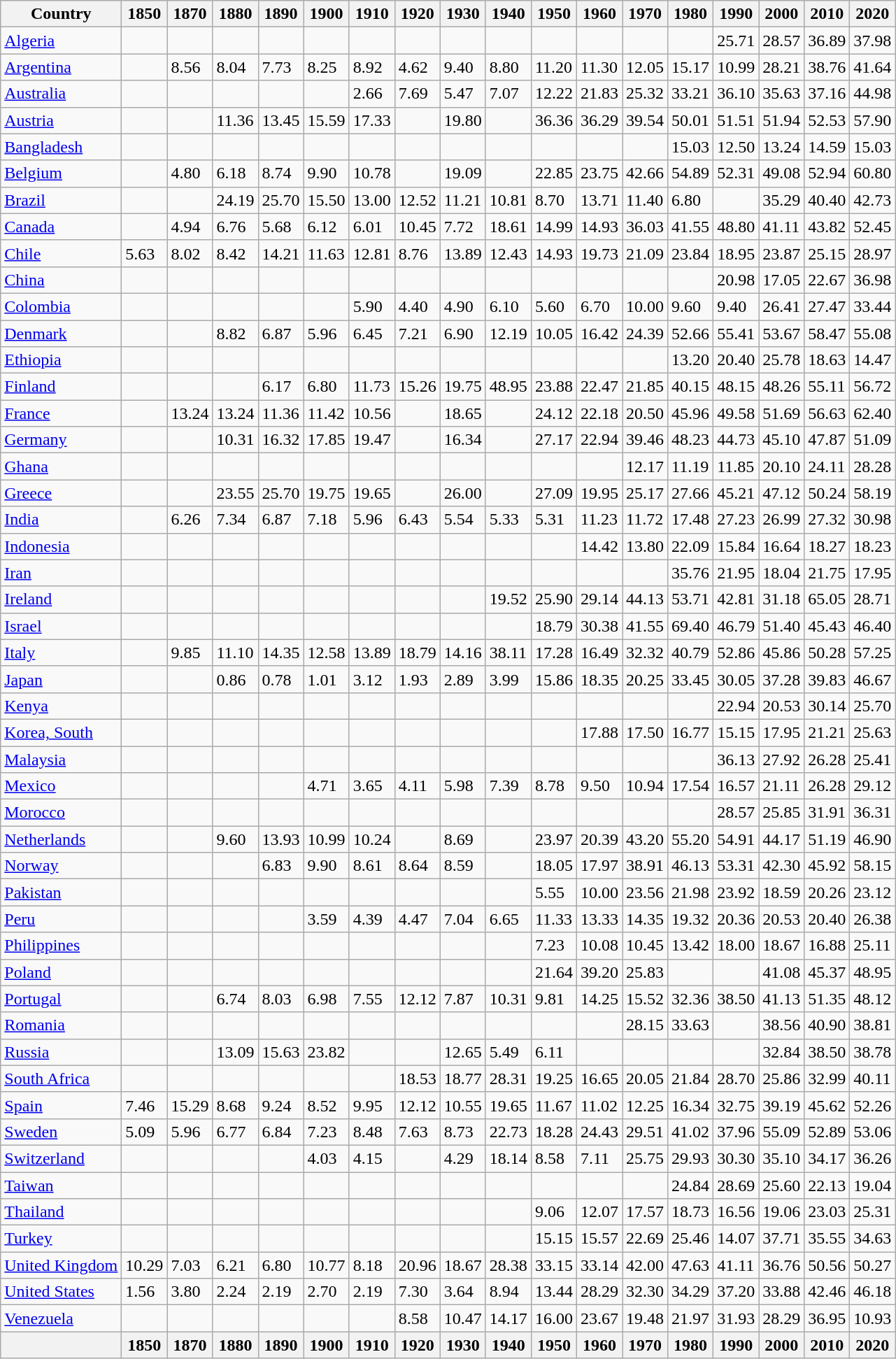<table class="wikitable sortable sticky-header">
<tr>
<th>Country</th>
<th>1850</th>
<th>1870</th>
<th>1880</th>
<th>1890</th>
<th>1900</th>
<th>1910</th>
<th>1920</th>
<th>1930</th>
<th>1940</th>
<th>1950</th>
<th>1960</th>
<th>1970</th>
<th>1980</th>
<th>1990</th>
<th>2000</th>
<th>2010</th>
<th>2020</th>
</tr>
<tr>
<td><a href='#'>Algeria</a></td>
<td></td>
<td></td>
<td></td>
<td></td>
<td></td>
<td></td>
<td></td>
<td></td>
<td></td>
<td></td>
<td></td>
<td></td>
<td></td>
<td>25.71</td>
<td>28.57</td>
<td>36.89</td>
<td>37.98</td>
</tr>
<tr>
<td><a href='#'>Argentina</a></td>
<td></td>
<td>8.56</td>
<td>8.04</td>
<td>7.73</td>
<td>8.25</td>
<td>8.92</td>
<td>4.62</td>
<td>9.40</td>
<td>8.80</td>
<td>11.20</td>
<td>11.30</td>
<td>12.05</td>
<td>15.17</td>
<td>10.99</td>
<td>28.21</td>
<td>38.76</td>
<td>41.64</td>
</tr>
<tr>
<td><a href='#'>Australia</a></td>
<td></td>
<td></td>
<td></td>
<td></td>
<td></td>
<td>2.66</td>
<td>7.69</td>
<td>5.47</td>
<td>7.07</td>
<td>12.22</td>
<td>21.83</td>
<td>25.32</td>
<td>33.21</td>
<td>36.10</td>
<td>35.63</td>
<td>37.16</td>
<td>44.98</td>
</tr>
<tr>
<td><a href='#'>Austria</a></td>
<td></td>
<td></td>
<td>11.36</td>
<td>13.45</td>
<td>15.59</td>
<td>17.33</td>
<td></td>
<td>19.80</td>
<td></td>
<td>36.36</td>
<td>36.29</td>
<td>39.54</td>
<td>50.01</td>
<td>51.51</td>
<td>51.94</td>
<td>52.53</td>
<td>57.90</td>
</tr>
<tr>
<td><a href='#'>Bangladesh</a></td>
<td></td>
<td></td>
<td></td>
<td></td>
<td></td>
<td></td>
<td></td>
<td></td>
<td></td>
<td></td>
<td></td>
<td></td>
<td>15.03</td>
<td>12.50</td>
<td>13.24</td>
<td>14.59</td>
<td>15.03</td>
</tr>
<tr>
<td><a href='#'>Belgium</a></td>
<td></td>
<td>4.80</td>
<td>6.18</td>
<td>8.74</td>
<td>9.90</td>
<td>10.78</td>
<td></td>
<td>19.09</td>
<td></td>
<td>22.85</td>
<td>23.75</td>
<td>42.66</td>
<td>54.89</td>
<td>52.31</td>
<td>49.08</td>
<td>52.94</td>
<td>60.80</td>
</tr>
<tr>
<td><a href='#'>Brazil</a></td>
<td></td>
<td></td>
<td>24.19</td>
<td>25.70</td>
<td>15.50</td>
<td>13.00</td>
<td>12.52</td>
<td>11.21</td>
<td>10.81</td>
<td>8.70</td>
<td>13.71</td>
<td>11.40</td>
<td>6.80</td>
<td></td>
<td>35.29</td>
<td>40.40</td>
<td>42.73</td>
</tr>
<tr>
<td><a href='#'>Canada</a></td>
<td></td>
<td>4.94</td>
<td>6.76</td>
<td>5.68</td>
<td>6.12</td>
<td>6.01</td>
<td>10.45</td>
<td>7.72</td>
<td>18.61</td>
<td>14.99</td>
<td>14.93</td>
<td>36.03</td>
<td>41.55</td>
<td>48.80</td>
<td>41.11</td>
<td>43.82</td>
<td>52.45</td>
</tr>
<tr>
<td><a href='#'>Chile</a></td>
<td>5.63</td>
<td>8.02</td>
<td>8.42</td>
<td>14.21</td>
<td>11.63</td>
<td>12.81</td>
<td>8.76</td>
<td>13.89</td>
<td>12.43</td>
<td>14.93</td>
<td>19.73</td>
<td>21.09</td>
<td>23.84</td>
<td>18.95</td>
<td>23.87</td>
<td>25.15</td>
<td>28.97</td>
</tr>
<tr>
<td><a href='#'>China</a></td>
<td></td>
<td></td>
<td></td>
<td></td>
<td></td>
<td></td>
<td></td>
<td></td>
<td></td>
<td></td>
<td></td>
<td></td>
<td></td>
<td>20.98</td>
<td>17.05</td>
<td>22.67</td>
<td>36.98</td>
</tr>
<tr>
<td><a href='#'>Colombia</a></td>
<td></td>
<td></td>
<td></td>
<td></td>
<td></td>
<td>5.90</td>
<td>4.40</td>
<td>4.90</td>
<td>6.10</td>
<td>5.60</td>
<td>6.70</td>
<td>10.00</td>
<td>9.60</td>
<td>9.40</td>
<td>26.41</td>
<td>27.47</td>
<td>33.44</td>
</tr>
<tr>
<td><a href='#'>Denmark</a></td>
<td></td>
<td></td>
<td>8.82</td>
<td>6.87</td>
<td>5.96</td>
<td>6.45</td>
<td>7.21</td>
<td>6.90</td>
<td>12.19</td>
<td>10.05</td>
<td>16.42</td>
<td>24.39</td>
<td>52.66</td>
<td>55.41</td>
<td>53.67</td>
<td>58.47</td>
<td>55.08</td>
</tr>
<tr>
<td><a href='#'>Ethiopia</a></td>
<td></td>
<td></td>
<td></td>
<td></td>
<td></td>
<td></td>
<td></td>
<td></td>
<td></td>
<td></td>
<td></td>
<td></td>
<td>13.20</td>
<td>20.40</td>
<td>25.78</td>
<td>18.63</td>
<td>14.47</td>
</tr>
<tr>
<td><a href='#'>Finland</a></td>
<td></td>
<td></td>
<td></td>
<td>6.17</td>
<td>6.80</td>
<td>11.73</td>
<td>15.26</td>
<td>19.75</td>
<td>48.95</td>
<td>23.88</td>
<td>22.47</td>
<td>21.85</td>
<td>40.15</td>
<td>48.15</td>
<td>48.26</td>
<td>55.11</td>
<td>56.72</td>
</tr>
<tr>
<td><a href='#'>France</a></td>
<td></td>
<td>13.24</td>
<td>13.24</td>
<td>11.36</td>
<td>11.42</td>
<td>10.56</td>
<td></td>
<td>18.65</td>
<td></td>
<td>24.12</td>
<td>22.18</td>
<td>20.50</td>
<td>45.96</td>
<td>49.58</td>
<td>51.69</td>
<td>56.63</td>
<td>62.40</td>
</tr>
<tr>
<td><a href='#'>Germany</a></td>
<td></td>
<td></td>
<td>10.31</td>
<td>16.32</td>
<td>17.85</td>
<td>19.47</td>
<td></td>
<td>16.34</td>
<td></td>
<td>27.17</td>
<td>22.94</td>
<td>39.46</td>
<td>48.23</td>
<td>44.73</td>
<td>45.10</td>
<td>47.87</td>
<td>51.09</td>
</tr>
<tr>
<td><a href='#'>Ghana</a></td>
<td></td>
<td></td>
<td></td>
<td></td>
<td></td>
<td></td>
<td></td>
<td></td>
<td></td>
<td></td>
<td></td>
<td>12.17</td>
<td>11.19</td>
<td>11.85</td>
<td>20.10</td>
<td>24.11</td>
<td>28.28</td>
</tr>
<tr>
<td><a href='#'>Greece</a></td>
<td></td>
<td></td>
<td>23.55</td>
<td>25.70</td>
<td>19.75</td>
<td>19.65</td>
<td></td>
<td>26.00</td>
<td></td>
<td>27.09</td>
<td>19.95</td>
<td>25.17</td>
<td>27.66</td>
<td>45.21</td>
<td>47.12</td>
<td>50.24</td>
<td>58.19</td>
</tr>
<tr>
<td><a href='#'>India</a></td>
<td></td>
<td>6.26</td>
<td>7.34</td>
<td>6.87</td>
<td>7.18</td>
<td>5.96</td>
<td>6.43</td>
<td>5.54</td>
<td>5.33</td>
<td>5.31</td>
<td>11.23</td>
<td>11.72</td>
<td>17.48</td>
<td>27.23</td>
<td>26.99</td>
<td>27.32</td>
<td>30.98</td>
</tr>
<tr>
<td><a href='#'>Indonesia</a></td>
<td></td>
<td></td>
<td></td>
<td></td>
<td></td>
<td></td>
<td></td>
<td></td>
<td></td>
<td></td>
<td>14.42</td>
<td>13.80</td>
<td>22.09</td>
<td>15.84</td>
<td>16.64</td>
<td>18.27</td>
<td>18.23</td>
</tr>
<tr>
<td><a href='#'>Iran</a></td>
<td></td>
<td></td>
<td></td>
<td></td>
<td></td>
<td></td>
<td></td>
<td></td>
<td></td>
<td></td>
<td></td>
<td></td>
<td>35.76</td>
<td>21.95</td>
<td>18.04</td>
<td>21.75</td>
<td>17.95</td>
</tr>
<tr>
<td><a href='#'>Ireland</a></td>
<td></td>
<td></td>
<td></td>
<td></td>
<td></td>
<td></td>
<td></td>
<td></td>
<td>19.52</td>
<td>25.90</td>
<td>29.14</td>
<td>44.13</td>
<td>53.71</td>
<td>42.81</td>
<td>31.18</td>
<td>65.05</td>
<td>28.71</td>
</tr>
<tr>
<td><a href='#'>Israel</a></td>
<td></td>
<td></td>
<td></td>
<td></td>
<td></td>
<td></td>
<td></td>
<td></td>
<td></td>
<td>18.79</td>
<td>30.38</td>
<td>41.55</td>
<td>69.40</td>
<td>46.79</td>
<td>51.40</td>
<td>45.43</td>
<td>46.40</td>
</tr>
<tr>
<td><a href='#'>Italy</a></td>
<td></td>
<td>9.85</td>
<td>11.10</td>
<td>14.35</td>
<td>12.58</td>
<td>13.89</td>
<td>18.79</td>
<td>14.16</td>
<td>38.11</td>
<td>17.28</td>
<td>16.49</td>
<td>32.32</td>
<td>40.79</td>
<td>52.86</td>
<td>45.86</td>
<td>50.28</td>
<td>57.25</td>
</tr>
<tr>
<td><a href='#'>Japan</a></td>
<td></td>
<td></td>
<td>0.86</td>
<td>0.78</td>
<td>1.01</td>
<td>3.12</td>
<td>1.93</td>
<td>2.89</td>
<td>3.99</td>
<td>15.86</td>
<td>18.35</td>
<td>20.25</td>
<td>33.45</td>
<td>30.05</td>
<td>37.28</td>
<td>39.83</td>
<td>46.67</td>
</tr>
<tr>
<td><a href='#'>Kenya</a></td>
<td></td>
<td></td>
<td></td>
<td></td>
<td></td>
<td></td>
<td></td>
<td></td>
<td></td>
<td></td>
<td></td>
<td></td>
<td></td>
<td>22.94</td>
<td>20.53</td>
<td>30.14</td>
<td>25.70</td>
</tr>
<tr>
<td><a href='#'>Korea, South</a></td>
<td></td>
<td></td>
<td></td>
<td></td>
<td></td>
<td></td>
<td></td>
<td></td>
<td></td>
<td></td>
<td>17.88</td>
<td>17.50</td>
<td>16.77</td>
<td>15.15</td>
<td>17.95</td>
<td>21.21</td>
<td>25.63</td>
</tr>
<tr>
<td><a href='#'>Malaysia</a></td>
<td></td>
<td></td>
<td></td>
<td></td>
<td></td>
<td></td>
<td></td>
<td></td>
<td></td>
<td></td>
<td></td>
<td></td>
<td></td>
<td>36.13</td>
<td>27.92</td>
<td>26.28</td>
<td>25.41</td>
</tr>
<tr>
<td><a href='#'>Mexico</a></td>
<td></td>
<td></td>
<td></td>
<td></td>
<td>4.71</td>
<td>3.65</td>
<td>4.11</td>
<td>5.98</td>
<td>7.39</td>
<td>8.78</td>
<td>9.50</td>
<td>10.94</td>
<td>17.54</td>
<td>16.57</td>
<td>21.11</td>
<td>26.28</td>
<td>29.12</td>
</tr>
<tr>
<td><a href='#'>Morocco</a></td>
<td></td>
<td></td>
<td></td>
<td></td>
<td></td>
<td></td>
<td></td>
<td></td>
<td></td>
<td></td>
<td></td>
<td></td>
<td></td>
<td>28.57</td>
<td>25.85</td>
<td>31.91</td>
<td>36.31</td>
</tr>
<tr>
<td><a href='#'>Netherlands</a></td>
<td></td>
<td></td>
<td>9.60</td>
<td>13.93</td>
<td>10.99</td>
<td>10.24</td>
<td></td>
<td>8.69</td>
<td></td>
<td>23.97</td>
<td>20.39</td>
<td>43.20</td>
<td>55.20</td>
<td>54.91</td>
<td>44.17</td>
<td>51.19</td>
<td>46.90</td>
</tr>
<tr>
<td><a href='#'>Norway</a></td>
<td></td>
<td></td>
<td></td>
<td>6.83</td>
<td>9.90</td>
<td>8.61</td>
<td>8.64</td>
<td>8.59</td>
<td></td>
<td>18.05</td>
<td>17.97</td>
<td>38.91</td>
<td>46.13</td>
<td>53.31</td>
<td>42.30</td>
<td>45.92</td>
<td>58.15</td>
</tr>
<tr>
<td><a href='#'>Pakistan</a></td>
<td></td>
<td></td>
<td></td>
<td></td>
<td></td>
<td></td>
<td></td>
<td></td>
<td></td>
<td>5.55</td>
<td>10.00</td>
<td>23.56</td>
<td>21.98</td>
<td>23.92</td>
<td>18.59</td>
<td>20.26</td>
<td>23.12</td>
</tr>
<tr>
<td><a href='#'>Peru</a></td>
<td></td>
<td></td>
<td></td>
<td></td>
<td>3.59</td>
<td>4.39</td>
<td>4.47</td>
<td>7.04</td>
<td>6.65</td>
<td>11.33</td>
<td>13.33</td>
<td>14.35</td>
<td>19.32</td>
<td>20.36</td>
<td>20.53</td>
<td>20.40</td>
<td>26.38</td>
</tr>
<tr>
<td><a href='#'>Philippines</a></td>
<td></td>
<td></td>
<td></td>
<td></td>
<td></td>
<td></td>
<td></td>
<td></td>
<td></td>
<td>7.23</td>
<td>10.08</td>
<td>10.45</td>
<td>13.42</td>
<td>18.00</td>
<td>18.67</td>
<td>16.88</td>
<td>25.11</td>
</tr>
<tr>
<td><a href='#'>Poland</a></td>
<td></td>
<td></td>
<td></td>
<td></td>
<td></td>
<td></td>
<td></td>
<td></td>
<td></td>
<td>21.64</td>
<td>39.20</td>
<td>25.83</td>
<td></td>
<td></td>
<td>41.08</td>
<td>45.37</td>
<td>48.95</td>
</tr>
<tr>
<td><a href='#'>Portugal</a></td>
<td></td>
<td></td>
<td>6.74</td>
<td>8.03</td>
<td>6.98</td>
<td>7.55</td>
<td>12.12</td>
<td>7.87</td>
<td>10.31</td>
<td>9.81</td>
<td>14.25</td>
<td>15.52</td>
<td>32.36</td>
<td>38.50</td>
<td>41.13</td>
<td>51.35</td>
<td>48.12</td>
</tr>
<tr>
<td><a href='#'>Romania</a></td>
<td></td>
<td></td>
<td></td>
<td></td>
<td></td>
<td></td>
<td></td>
<td></td>
<td></td>
<td></td>
<td></td>
<td>28.15</td>
<td>33.63</td>
<td></td>
<td>38.56</td>
<td>40.90</td>
<td>38.81</td>
</tr>
<tr>
<td><a href='#'>Russia</a></td>
<td></td>
<td></td>
<td>13.09</td>
<td>15.63</td>
<td>23.82</td>
<td></td>
<td></td>
<td>12.65</td>
<td>5.49</td>
<td>6.11</td>
<td></td>
<td></td>
<td></td>
<td></td>
<td>32.84</td>
<td>38.50</td>
<td>38.78</td>
</tr>
<tr>
<td><a href='#'>South Africa</a></td>
<td></td>
<td></td>
<td></td>
<td></td>
<td></td>
<td></td>
<td>18.53</td>
<td>18.77</td>
<td>28.31</td>
<td>19.25</td>
<td>16.65</td>
<td>20.05</td>
<td>21.84</td>
<td>28.70</td>
<td>25.86</td>
<td>32.99</td>
<td>40.11</td>
</tr>
<tr>
<td><a href='#'>Spain</a></td>
<td>7.46</td>
<td>15.29</td>
<td>8.68</td>
<td>9.24</td>
<td>8.52</td>
<td>9.95</td>
<td>12.12</td>
<td>10.55</td>
<td>19.65</td>
<td>11.67</td>
<td>11.02</td>
<td>12.25</td>
<td>16.34</td>
<td>32.75</td>
<td>39.19</td>
<td>45.62</td>
<td>52.26</td>
</tr>
<tr>
<td><a href='#'>Sweden</a></td>
<td>5.09</td>
<td>5.96</td>
<td>6.77</td>
<td>6.84</td>
<td>7.23</td>
<td>8.48</td>
<td>7.63</td>
<td>8.73</td>
<td>22.73</td>
<td>18.28</td>
<td>24.43</td>
<td>29.51</td>
<td>41.02</td>
<td>37.96</td>
<td>55.09</td>
<td>52.89</td>
<td>53.06</td>
</tr>
<tr>
<td><a href='#'>Switzerland</a></td>
<td></td>
<td></td>
<td></td>
<td></td>
<td>4.03</td>
<td>4.15</td>
<td></td>
<td>4.29</td>
<td>18.14</td>
<td>8.58</td>
<td>7.11</td>
<td>25.75</td>
<td>29.93</td>
<td>30.30</td>
<td>35.10</td>
<td>34.17</td>
<td>36.26</td>
</tr>
<tr>
<td><a href='#'>Taiwan</a></td>
<td></td>
<td></td>
<td></td>
<td></td>
<td></td>
<td></td>
<td></td>
<td></td>
<td></td>
<td></td>
<td></td>
<td></td>
<td>24.84</td>
<td>28.69</td>
<td>25.60</td>
<td>22.13</td>
<td>19.04</td>
</tr>
<tr>
<td><a href='#'>Thailand</a></td>
<td></td>
<td></td>
<td></td>
<td></td>
<td></td>
<td></td>
<td></td>
<td></td>
<td></td>
<td>9.06</td>
<td>12.07</td>
<td>17.57</td>
<td>18.73</td>
<td>16.56</td>
<td>19.06</td>
<td>23.03</td>
<td>25.31</td>
</tr>
<tr>
<td><a href='#'>Turkey</a></td>
<td></td>
<td></td>
<td></td>
<td></td>
<td></td>
<td></td>
<td></td>
<td></td>
<td></td>
<td>15.15</td>
<td>15.57</td>
<td>22.69</td>
<td>25.46</td>
<td>14.07</td>
<td>37.71</td>
<td>35.55</td>
<td>34.63</td>
</tr>
<tr>
<td><a href='#'>United Kingdom</a></td>
<td>10.29</td>
<td>7.03</td>
<td>6.21</td>
<td>6.80</td>
<td>10.77</td>
<td>8.18</td>
<td>20.96</td>
<td>18.67</td>
<td>28.38</td>
<td>33.15</td>
<td>33.14</td>
<td>42.00</td>
<td>47.63</td>
<td>41.11</td>
<td>36.76</td>
<td>50.56</td>
<td>50.27</td>
</tr>
<tr>
<td><a href='#'>United States</a></td>
<td>1.56</td>
<td>3.80</td>
<td>2.24</td>
<td>2.19</td>
<td>2.70</td>
<td>2.19</td>
<td>7.30</td>
<td>3.64</td>
<td>8.94</td>
<td>13.44</td>
<td>28.29</td>
<td>32.30</td>
<td>34.29</td>
<td>37.20</td>
<td>33.88</td>
<td>42.46</td>
<td>46.18</td>
</tr>
<tr>
<td><a href='#'>Venezuela</a></td>
<td></td>
<td></td>
<td></td>
<td></td>
<td></td>
<td></td>
<td>8.58</td>
<td>10.47</td>
<td>14.17</td>
<td>16.00</td>
<td>23.67</td>
<td>19.48</td>
<td>21.97</td>
<td>31.93</td>
<td>28.29</td>
<td>36.95</td>
<td>10.93</td>
</tr>
<tr>
<th></th>
<th>1850</th>
<th>1870</th>
<th>1880</th>
<th>1890</th>
<th>1900</th>
<th>1910</th>
<th>1920</th>
<th>1930</th>
<th>1940</th>
<th>1950</th>
<th>1960</th>
<th>1970</th>
<th>1980</th>
<th>1990</th>
<th>2000</th>
<th>2010</th>
<th>2020</th>
</tr>
</table>
